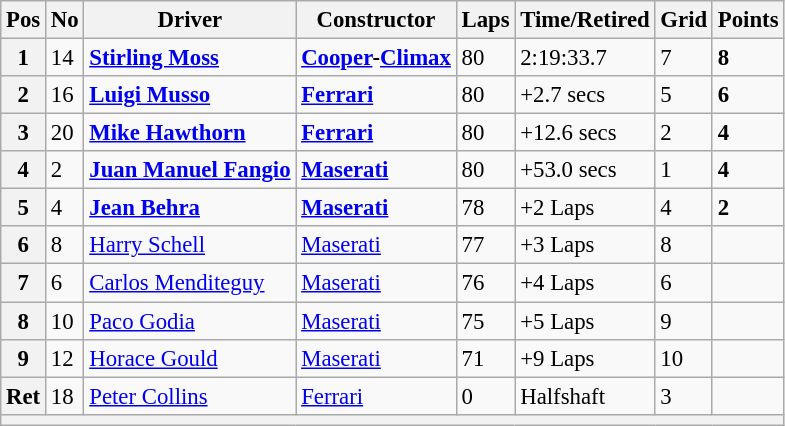<table class="wikitable" style="font-size: 95%;">
<tr>
<th>Pos</th>
<th>No</th>
<th>Driver</th>
<th>Constructor</th>
<th>Laps</th>
<th>Time/Retired</th>
<th>Grid</th>
<th>Points</th>
</tr>
<tr>
<th>1</th>
<td>14</td>
<td> <strong><a href='#'>Stirling Moss</a></strong></td>
<td><strong><a href='#'>Cooper</a>-<a href='#'>Climax</a></strong></td>
<td>80</td>
<td>2:19:33.7</td>
<td>7</td>
<td><strong>8</strong></td>
</tr>
<tr>
<th>2</th>
<td>16</td>
<td> <strong><a href='#'>Luigi Musso</a></strong></td>
<td><strong><a href='#'>Ferrari</a></strong></td>
<td>80</td>
<td>+2.7 secs</td>
<td>5</td>
<td><strong>6</strong></td>
</tr>
<tr>
<th>3</th>
<td>20</td>
<td> <strong><a href='#'>Mike Hawthorn</a></strong></td>
<td><strong><a href='#'>Ferrari</a></strong></td>
<td>80</td>
<td>+12.6 secs</td>
<td>2</td>
<td><strong>4</strong></td>
</tr>
<tr>
<th>4</th>
<td>2</td>
<td> <strong><a href='#'>Juan Manuel Fangio</a></strong></td>
<td><strong><a href='#'>Maserati</a></strong></td>
<td>80</td>
<td>+53.0 secs</td>
<td>1</td>
<td><strong>4</strong></td>
</tr>
<tr>
<th>5</th>
<td>4</td>
<td> <strong><a href='#'>Jean Behra</a></strong></td>
<td><strong><a href='#'>Maserati</a></strong></td>
<td>78</td>
<td>+2 Laps</td>
<td>4</td>
<td><strong>2</strong></td>
</tr>
<tr>
<th>6</th>
<td>8</td>
<td> <a href='#'>Harry Schell</a></td>
<td><a href='#'>Maserati</a></td>
<td>77</td>
<td>+3 Laps</td>
<td>8</td>
<td></td>
</tr>
<tr>
<th>7</th>
<td>6</td>
<td> <a href='#'>Carlos Menditeguy</a></td>
<td><a href='#'>Maserati</a></td>
<td>76</td>
<td>+4 Laps</td>
<td>6</td>
<td></td>
</tr>
<tr>
<th>8</th>
<td>10</td>
<td> <a href='#'>Paco Godia</a></td>
<td><a href='#'>Maserati</a></td>
<td>75</td>
<td>+5 Laps</td>
<td>9</td>
<td></td>
</tr>
<tr>
<th>9</th>
<td>12</td>
<td> <a href='#'>Horace Gould</a></td>
<td><a href='#'>Maserati</a></td>
<td>71</td>
<td>+9 Laps</td>
<td>10</td>
<td></td>
</tr>
<tr>
<th>Ret</th>
<td>18</td>
<td> <a href='#'>Peter Collins</a></td>
<td><a href='#'>Ferrari</a></td>
<td>0</td>
<td>Halfshaft</td>
<td>3</td>
<td></td>
</tr>
<tr>
<th colspan="8"></th>
</tr>
</table>
